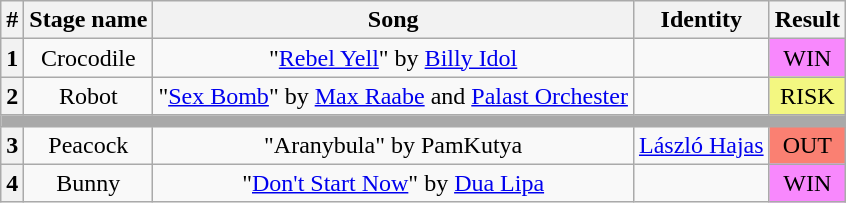<table class="wikitable plainrowheaders" style="text-align: center">
<tr>
<th>#</th>
<th>Stage name</th>
<th>Song</th>
<th>Identity</th>
<th>Result</th>
</tr>
<tr>
<th>1</th>
<td>Crocodile</td>
<td>"<a href='#'>Rebel Yell</a>" by <a href='#'>Billy Idol</a></td>
<td></td>
<td bgcolor="F888FD">WIN</td>
</tr>
<tr>
<th>2</th>
<td>Robot</td>
<td>"<a href='#'>Sex Bomb</a>" by <a href='#'>Max Raabe</a> and <a href='#'>Palast Orchester</a></td>
<td></td>
<td bgcolor="F3F781">RISK</td>
</tr>
<tr>
<th colspan="5" style="background:darkgrey"></th>
</tr>
<tr>
<th>3</th>
<td>Peacock</td>
<td>"Aranybula" by PamKutya</td>
<td><a href='#'>László Hajas</a></td>
<td bgcolor="salmon">OUT</td>
</tr>
<tr>
<th>4</th>
<td>Bunny</td>
<td>"<a href='#'>Don't Start Now</a>" by <a href='#'>Dua Lipa</a></td>
<td></td>
<td bgcolor="F888FD">WIN</td>
</tr>
</table>
